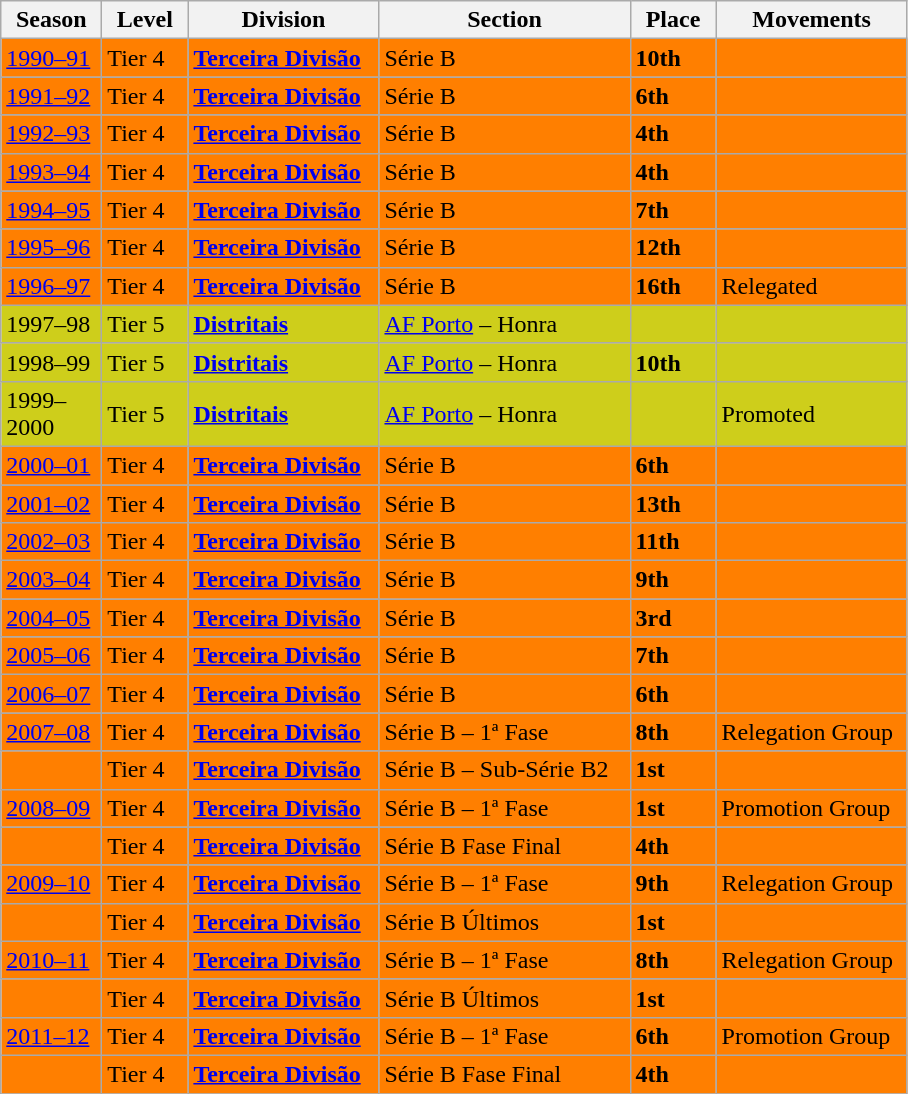<table class="wikitable" style="text-align: left;">
<tr>
<th style="width: 60px;"><strong>Season</strong></th>
<th style="width: 50px;"><strong>Level</strong></th>
<th style="width: 120px;"><strong>Division</strong></th>
<th style="width: 160px;"><strong>Section</strong></th>
<th style="width: 50px;"><strong>Place</strong></th>
<th style="width: 120px;"><strong>Movements</strong></th>
</tr>
<tr>
<td style="background:#FF7F00;"><a href='#'>1990–91</a></td>
<td style="background:#FF7F00;">Tier 4</td>
<td style="background:#FF7F00;"><strong><a href='#'>Terceira Divisão</a></strong></td>
<td style="background:#FF7F00;">Série B</td>
<td style="background:#FF7F00;"><strong>10th</strong></td>
<td style="background:#FF7F00;"></td>
</tr>
<tr>
<td style="background:#FF7F00;"><a href='#'>1991–92</a></td>
<td style="background:#FF7F00;">Tier 4</td>
<td style="background:#FF7F00;"><strong><a href='#'>Terceira Divisão</a></strong></td>
<td style="background:#FF7F00;">Série B</td>
<td style="background:#FF7F00;"><strong>6th</strong></td>
<td style="background:#FF7F00;"></td>
</tr>
<tr>
<td style="background:#FF7F00;"><a href='#'>1992–93</a></td>
<td style="background:#FF7F00;">Tier 4</td>
<td style="background:#FF7F00;"><strong><a href='#'>Terceira Divisão</a></strong></td>
<td style="background:#FF7F00;">Série B</td>
<td style="background:#FF7F00;"><strong>4th</strong></td>
<td style="background:#FF7F00;"></td>
</tr>
<tr>
<td style="background:#FF7F00;"><a href='#'>1993–94</a></td>
<td style="background:#FF7F00;">Tier 4</td>
<td style="background:#FF7F00;"><strong><a href='#'>Terceira Divisão</a></strong></td>
<td style="background:#FF7F00;">Série B</td>
<td style="background:#FF7F00;"><strong>4th</strong></td>
<td style="background:#FF7F00;"></td>
</tr>
<tr>
<td style="background:#FF7F00;"><a href='#'>1994–95</a></td>
<td style="background:#FF7F00;">Tier 4</td>
<td style="background:#FF7F00;"><strong><a href='#'>Terceira Divisão</a></strong></td>
<td style="background:#FF7F00;">Série B</td>
<td style="background:#FF7F00;"><strong>7th</strong></td>
<td style="background:#FF7F00;"></td>
</tr>
<tr>
<td style="background:#FF7F00;"><a href='#'>1995–96</a></td>
<td style="background:#FF7F00;">Tier 4</td>
<td style="background:#FF7F00;"><strong><a href='#'>Terceira Divisão</a></strong></td>
<td style="background:#FF7F00;">Série B</td>
<td style="background:#FF7F00;"><strong>12th</strong></td>
<td style="background:#FF7F00;"></td>
</tr>
<tr>
<td style="background:#FF7F00;"><a href='#'>1996–97</a></td>
<td style="background:#FF7F00;">Tier 4</td>
<td style="background:#FF7F00;"><strong><a href='#'>Terceira Divisão</a></strong></td>
<td style="background:#FF7F00;">Série B</td>
<td style="background:#FF7F00;"><strong>16th</strong></td>
<td style="background:#FF7F00;">Relegated</td>
</tr>
<tr>
<td style="background:#CECE1B;">1997–98</td>
<td style="background:#CECE1B;">Tier 5</td>
<td style="background:#CECE1B;"><strong><a href='#'>Distritais</a></strong></td>
<td style="background:#CECE1B;"><a href='#'>AF Porto</a> – Honra</td>
<td style="background:#CECE1B;"></td>
<td style="background:#CECE1B;"></td>
</tr>
<tr>
<td style="background:#CECE1B;">1998–99</td>
<td style="background:#CECE1B;">Tier 5</td>
<td style="background:#CECE1B;"><strong><a href='#'>Distritais</a></strong></td>
<td style="background:#CECE1B;"><a href='#'>AF Porto</a> – Honra</td>
<td style="background:#CECE1B;"><strong>10th</strong></td>
<td style="background:#CECE1B;"></td>
</tr>
<tr>
<td style="background:#CECE1B;">1999–2000</td>
<td style="background:#CECE1B;">Tier 5</td>
<td style="background:#CECE1B;"><strong><a href='#'>Distritais</a></strong></td>
<td style="background:#CECE1B;"><a href='#'>AF Porto</a> – Honra</td>
<td style="background:#CECE1B;"></td>
<td style="background:#CECE1B;">Promoted</td>
</tr>
<tr>
<td style="background:#FF7F00;"><a href='#'>2000–01</a></td>
<td style="background:#FF7F00;">Tier 4</td>
<td style="background:#FF7F00;"><strong><a href='#'>Terceira Divisão</a></strong></td>
<td style="background:#FF7F00;">Série B</td>
<td style="background:#FF7F00;"><strong>6th</strong></td>
<td style="background:#FF7F00;"></td>
</tr>
<tr>
<td style="background:#FF7F00;"><a href='#'>2001–02</a></td>
<td style="background:#FF7F00;">Tier 4</td>
<td style="background:#FF7F00;"><strong><a href='#'>Terceira Divisão</a></strong></td>
<td style="background:#FF7F00;">Série B</td>
<td style="background:#FF7F00;"><strong>13th</strong></td>
<td style="background:#FF7F00;"></td>
</tr>
<tr>
<td style="background:#FF7F00;"><a href='#'>2002–03</a></td>
<td style="background:#FF7F00;">Tier 4</td>
<td style="background:#FF7F00;"><strong><a href='#'>Terceira Divisão</a></strong></td>
<td style="background:#FF7F00;">Série B</td>
<td style="background:#FF7F00;"><strong>11th</strong></td>
<td style="background:#FF7F00;"></td>
</tr>
<tr>
<td style="background:#FF7F00;"><a href='#'>2003–04</a></td>
<td style="background:#FF7F00;">Tier 4</td>
<td style="background:#FF7F00;"><strong><a href='#'>Terceira Divisão</a></strong></td>
<td style="background:#FF7F00;">Série B</td>
<td style="background:#FF7F00;"><strong>9th</strong></td>
<td style="background:#FF7F00;"></td>
</tr>
<tr>
<td style="background:#FF7F00;"><a href='#'>2004–05</a></td>
<td style="background:#FF7F00;">Tier 4</td>
<td style="background:#FF7F00;"><strong><a href='#'>Terceira Divisão</a></strong></td>
<td style="background:#FF7F00;">Série B</td>
<td style="background:#FF7F00;"><strong>3rd</strong></td>
<td style="background:#FF7F00;"></td>
</tr>
<tr>
<td style="background:#FF7F00;"><a href='#'>2005–06</a></td>
<td style="background:#FF7F00;">Tier 4</td>
<td style="background:#FF7F00;"><strong><a href='#'>Terceira Divisão</a></strong></td>
<td style="background:#FF7F00;">Série B</td>
<td style="background:#FF7F00;"><strong>7th</strong></td>
<td style="background:#FF7F00;"></td>
</tr>
<tr>
<td style="background:#FF7F00;"><a href='#'>2006–07</a></td>
<td style="background:#FF7F00;">Tier 4</td>
<td style="background:#FF7F00;"><strong><a href='#'>Terceira Divisão</a></strong></td>
<td style="background:#FF7F00;">Série B</td>
<td style="background:#FF7F00;"><strong>6th</strong></td>
<td style="background:#FF7F00;"></td>
</tr>
<tr>
<td style="background:#FF7F00;"><a href='#'>2007–08</a></td>
<td style="background:#FF7F00;">Tier 4</td>
<td style="background:#FF7F00;"><strong><a href='#'>Terceira Divisão</a></strong></td>
<td style="background:#FF7F00;">Série B – 1ª Fase</td>
<td style="background:#FF7F00;"><strong>8th</strong></td>
<td style="background:#FF7F00;">Relegation Group</td>
</tr>
<tr>
<td style="background:#FF7F00;"></td>
<td style="background:#FF7F00;">Tier 4</td>
<td style="background:#FF7F00;"><strong><a href='#'>Terceira Divisão</a></strong></td>
<td style="background:#FF7F00;">Série B – Sub-Série B2</td>
<td style="background:#FF7F00;"><strong>1st</strong></td>
<td style="background:#FF7F00;"></td>
</tr>
<tr>
<td style="background:#FF7F00;"><a href='#'>2008–09</a></td>
<td style="background:#FF7F00;">Tier 4</td>
<td style="background:#FF7F00;"><strong><a href='#'>Terceira Divisão</a></strong></td>
<td style="background:#FF7F00;">Série B – 1ª Fase</td>
<td style="background:#FF7F00;"><strong>1st</strong></td>
<td style="background:#FF7F00;">Promotion Group</td>
</tr>
<tr>
<td style="background:#FF7F00;"></td>
<td style="background:#FF7F00;">Tier 4</td>
<td style="background:#FF7F00;"><strong><a href='#'>Terceira Divisão</a></strong></td>
<td style="background:#FF7F00;">Série B Fase Final</td>
<td style="background:#FF7F00;"><strong>4th</strong></td>
<td style="background:#FF7F00;"></td>
</tr>
<tr>
<td style="background:#FF7F00;"><a href='#'>2009–10</a></td>
<td style="background:#FF7F00;">Tier 4</td>
<td style="background:#FF7F00;"><strong><a href='#'>Terceira Divisão</a></strong></td>
<td style="background:#FF7F00;">Série B – 1ª Fase</td>
<td style="background:#FF7F00;"><strong>9th</strong></td>
<td style="background:#FF7F00;">Relegation Group</td>
</tr>
<tr>
<td style="background:#FF7F00;"></td>
<td style="background:#FF7F00;">Tier 4</td>
<td style="background:#FF7F00;"><strong><a href='#'>Terceira Divisão</a></strong></td>
<td style="background:#FF7F00;">Série B Últimos</td>
<td style="background:#FF7F00;"><strong>1st</strong></td>
<td style="background:#FF7F00;"></td>
</tr>
<tr>
<td style="background:#FF7F00;"><a href='#'>2010–11</a></td>
<td style="background:#FF7F00;">Tier 4</td>
<td style="background:#FF7F00;"><strong><a href='#'>Terceira Divisão</a></strong></td>
<td style="background:#FF7F00;">Série B – 1ª Fase</td>
<td style="background:#FF7F00;"><strong>8th</strong></td>
<td style="background:#FF7F00;">Relegation Group</td>
</tr>
<tr>
<td style="background:#FF7F00;"></td>
<td style="background:#FF7F00;">Tier 4</td>
<td style="background:#FF7F00;"><strong><a href='#'>Terceira Divisão</a></strong></td>
<td style="background:#FF7F00;">Série B Últimos</td>
<td style="background:#FF7F00;"><strong>1st</strong></td>
<td style="background:#FF7F00;"></td>
</tr>
<tr>
<td style="background:#FF7F00;"><a href='#'>2011–12</a></td>
<td style="background:#FF7F00;">Tier 4</td>
<td style="background:#FF7F00;"><strong><a href='#'>Terceira Divisão</a></strong></td>
<td style="background:#FF7F00;">Série B – 1ª Fase</td>
<td style="background:#FF7F00;"><strong>6th</strong></td>
<td style="background:#FF7F00;">Promotion Group</td>
</tr>
<tr>
<td style="background:#FF7F00;"></td>
<td style="background:#FF7F00;">Tier 4</td>
<td style="background:#FF7F00;"><strong><a href='#'>Terceira Divisão</a></strong></td>
<td style="background:#FF7F00;">Série B Fase Final</td>
<td style="background:#FF7F00;"><strong>4th</strong></td>
<td style="background:#FF7F00;"></td>
</tr>
<tr>
</tr>
</table>
